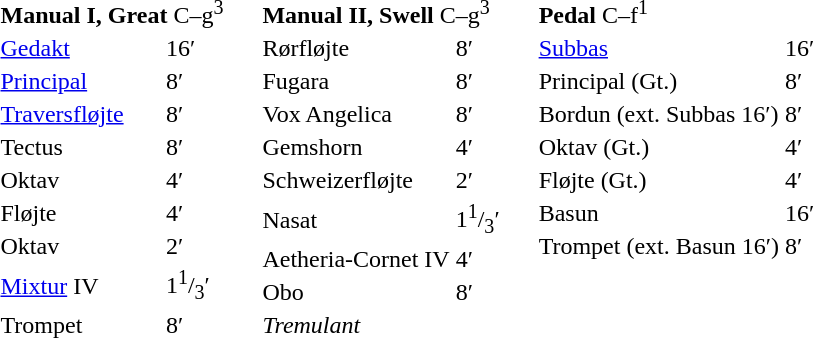<table border="0" cellspacing="0" cellpadding="10" style="border-collapse:collapse;">
<tr>
<td style="vertical-align:top"><br><table border="0">
<tr>
<td colspan="2"><strong>Manual I, Great</strong> C–g<sup>3</sup><br></td>
</tr>
<tr>
<td><a href='#'>Gedakt</a></td>
<td>16′</td>
</tr>
<tr>
<td><a href='#'>Principal</a></td>
<td>8′</td>
</tr>
<tr>
<td><a href='#'>Traversfløjte</a></td>
<td>8′</td>
</tr>
<tr>
<td>Tectus</td>
<td>8′</td>
</tr>
<tr>
<td>Oktav</td>
<td>4′</td>
</tr>
<tr>
<td>Fløjte</td>
<td>4′</td>
</tr>
<tr>
<td>Oktav</td>
<td>2′</td>
</tr>
<tr>
<td><a href='#'>Mixtur</a> IV</td>
<td>1<sup>1</sup>/<sub>3</sub>′</td>
</tr>
<tr>
<td>Trompet</td>
<td>8′</td>
</tr>
</table>
</td>
<td style="vertical-align:top"><br><table border="0">
<tr>
<td colspan="2"><strong>Manual II, Swell</strong> C–g<sup>3</sup><br></td>
</tr>
<tr>
<td>Rørfløjte</td>
<td>8′</td>
</tr>
<tr>
<td>Fugara</td>
<td>8′</td>
</tr>
<tr>
<td>Vox Angelica</td>
<td>8′</td>
</tr>
<tr>
<td>Gemshorn</td>
<td>4′</td>
</tr>
<tr>
<td>Schweizerfløjte</td>
<td>2′</td>
</tr>
<tr>
<td>Nasat</td>
<td>1<sup>1</sup>/<sub>3</sub>′</td>
</tr>
<tr>
<td>Aetheria-Cornet IV</td>
<td>4′</td>
</tr>
<tr>
<td>Obo</td>
<td>8′</td>
</tr>
<tr>
<td><em>Tremulant</em></td>
</tr>
</table>
</td>
<td style="vertical-align:top"><br><table border="0">
<tr>
<td colspan="2"><strong>Pedal</strong> C–f<sup>1</sup><br></td>
</tr>
<tr>
<td><a href='#'>Subbas</a></td>
<td>16′</td>
</tr>
<tr>
<td>Principal (Gt.)</td>
<td>8′</td>
</tr>
<tr>
<td>Bordun (ext. Subbas 16′)</td>
<td>8′</td>
</tr>
<tr>
<td>Oktav (Gt.)</td>
<td>4′</td>
</tr>
<tr>
<td>Fløjte (Gt.)</td>
<td>4′</td>
</tr>
<tr>
<td>Basun</td>
<td>16′</td>
</tr>
<tr>
<td>Trompet (ext. Basun 16′)</td>
<td>8′</td>
</tr>
</table>
</td>
</tr>
</table>
